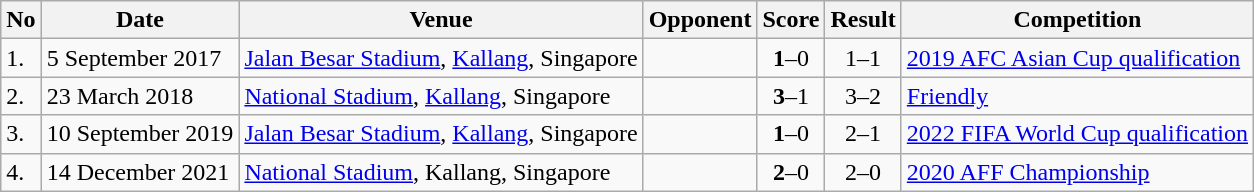<table class="wikitable" style="font-size:100%;">
<tr>
<th>No</th>
<th>Date</th>
<th>Venue</th>
<th>Opponent</th>
<th>Score</th>
<th>Result</th>
<th>Competition</th>
</tr>
<tr>
<td>1.</td>
<td>5 September 2017</td>
<td><a href='#'>Jalan Besar Stadium</a>, <a href='#'>Kallang</a>, Singapore</td>
<td></td>
<td align=center><strong>1</strong>–0</td>
<td align=center>1–1</td>
<td><a href='#'>2019 AFC Asian Cup qualification</a></td>
</tr>
<tr>
<td>2.</td>
<td>23 March 2018</td>
<td><a href='#'>National Stadium</a>, <a href='#'>Kallang</a>, Singapore</td>
<td></td>
<td align=center><strong>3</strong>–1</td>
<td align=center>3–2</td>
<td><a href='#'>Friendly</a></td>
</tr>
<tr>
<td>3.</td>
<td>10 September 2019</td>
<td><a href='#'>Jalan Besar Stadium</a>, <a href='#'>Kallang</a>, Singapore</td>
<td></td>
<td align=center><strong>1</strong>–0</td>
<td align=center>2–1</td>
<td><a href='#'>2022 FIFA World Cup qualification</a></td>
</tr>
<tr>
<td>4.</td>
<td>14 December 2021</td>
<td><a href='#'>National Stadium</a>, Kallang, Singapore</td>
<td></td>
<td align=center><strong>2</strong>–0</td>
<td align=center>2–0</td>
<td><a href='#'>2020 AFF Championship</a></td>
</tr>
</table>
